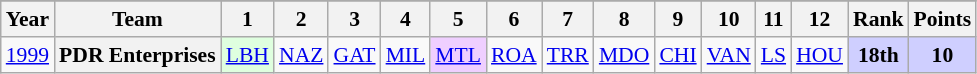<table class="wikitable" style="text-align:center; font-size:90%">
<tr>
</tr>
<tr>
<th>Year</th>
<th>Team</th>
<th>1</th>
<th>2</th>
<th>3</th>
<th>4</th>
<th>5</th>
<th>6</th>
<th>7</th>
<th>8</th>
<th>9</th>
<th>10</th>
<th>11</th>
<th>12</th>
<th>Rank</th>
<th>Points</th>
</tr>
<tr>
<td><a href='#'>1999</a></td>
<th>PDR Enterprises</th>
<td style="background:#DFFFDF;"><a href='#'>LBH</a><br></td>
<td><a href='#'>NAZ</a></td>
<td><a href='#'>GAT</a></td>
<td><a href='#'>MIL</a></td>
<td style="background:#EFCFFF;"><a href='#'>MTL</a><br></td>
<td><a href='#'>ROA</a></td>
<td><a href='#'>TRR</a></td>
<td><a href='#'>MDO</a></td>
<td><a href='#'>CHI</a></td>
<td><a href='#'>VAN</a></td>
<td><a href='#'>LS</a></td>
<td><a href='#'>HOU</a></td>
<td style="background:#CFCFFF;"><strong>18th</strong></td>
<td style="background:#CFCFFF;"><strong>10</strong></td>
</tr>
</table>
